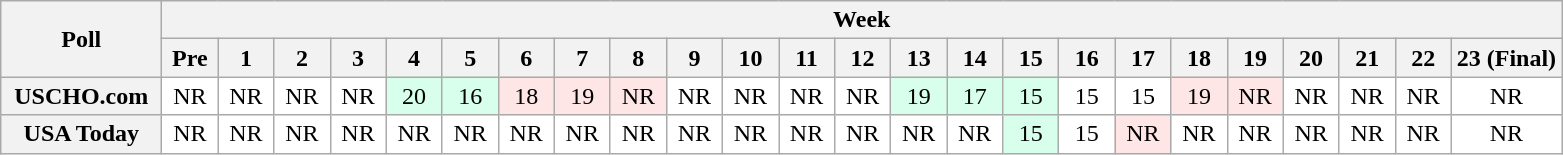<table class="wikitable" style="white-space:nowrap;">
<tr>
<th scope="col" width="100" rowspan="2">Poll</th>
<th colspan="25">Week</th>
</tr>
<tr>
<th scope="col" width="30">Pre</th>
<th scope="col" width="30">1</th>
<th scope="col" width="30">2</th>
<th scope="col" width="30">3</th>
<th scope="col" width="30">4</th>
<th scope="col" width="30">5</th>
<th scope="col" width="30">6</th>
<th scope="col" width="30">7</th>
<th scope="col" width="30">8</th>
<th scope="col" width="30">9</th>
<th scope="col" width="30">10</th>
<th scope="col" width="30">11</th>
<th scope="col" width="30">12</th>
<th scope="col" width="30">13</th>
<th scope="col" width="30">14</th>
<th scope="col" width="30">15</th>
<th scope="col" width="30">16</th>
<th scope="col" width="30">17</th>
<th scope="col" width="30">18</th>
<th scope="col" width="30">19</th>
<th scope="col" width="30">20</th>
<th scope="col" width="30">21</th>
<th scope="col" width="30">22</th>
<th scope="col" width="30">23 (Final)</th>
</tr>
<tr style="text-align:center;">
<th>USCHO.com</th>
<td bgcolor=FFFFFF>NR</td>
<td bgcolor=FFFFFF>NR</td>
<td bgcolor=FFFFFF>NR</td>
<td bgcolor=FFFFFF>NR</td>
<td bgcolor=D8FFEB>20</td>
<td bgcolor=D8FFEB>16</td>
<td bgcolor=FFE6E6>18</td>
<td bgcolor=FFE6E6>19</td>
<td bgcolor=FFE6E6>NR</td>
<td bgcolor=FFFFFF>NR</td>
<td bgcolor=FFFFFF>NR</td>
<td bgcolor=FFFFFF>NR</td>
<td bgcolor=FFFFFF>NR</td>
<td bgcolor=D8FFEB>19</td>
<td bgcolor=D8FFEB>17</td>
<td bgcolor=D8FFEB>15</td>
<td bgcolor=FFFFFF>15</td>
<td bgcolor=FFFFFF>15</td>
<td bgcolor=FFE6E6>19</td>
<td bgcolor=FFE6E6>NR</td>
<td bgcolor=FFFFFF>NR</td>
<td bgcolor=FFFFFF>NR</td>
<td bgcolor=FFFFFF>NR</td>
<td bgcolor=FFFFFF>NR</td>
</tr>
<tr style="text-align:center;">
<th>USA Today</th>
<td bgcolor=FFFFFF>NR</td>
<td bgcolor=FFFFFF>NR</td>
<td bgcolor=FFFFFF>NR</td>
<td bgcolor=FFFFFF>NR</td>
<td bgcolor=FFFFFF>NR</td>
<td bgcolor=FFFFFF>NR</td>
<td bgcolor=FFFFFF>NR</td>
<td bgcolor=FFFFFF>NR</td>
<td bgcolor=FFFFFF>NR</td>
<td bgcolor=FFFFFF>NR</td>
<td bgcolor=FFFFFF>NR</td>
<td bgcolor=FFFFFF>NR</td>
<td bgcolor=FFFFFF>NR</td>
<td bgcolor=FFFFFF>NR</td>
<td bgcolor=FFFFFF>NR</td>
<td bgcolor=D8FFEB>15</td>
<td bgcolor=FFFFFF>15</td>
<td bgcolor=FFE6E6>NR</td>
<td bgcolor=FFFFFF>NR</td>
<td bgcolor=FFFFFF>NR</td>
<td bgcolor=FFFFFF>NR</td>
<td bgcolor=FFFFFF>NR</td>
<td bgcolor=FFFFFF>NR</td>
<td bgcolor=FFFFFF>NR</td>
</tr>
</table>
